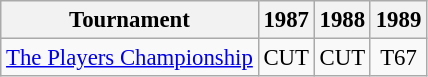<table class="wikitable" style="font-size:95%;text-align:center;">
<tr>
<th>Tournament</th>
<th>1987</th>
<th>1988</th>
<th>1989</th>
</tr>
<tr>
<td align=left><a href='#'>The Players Championship</a></td>
<td>CUT</td>
<td>CUT</td>
<td>T67</td>
</tr>
</table>
